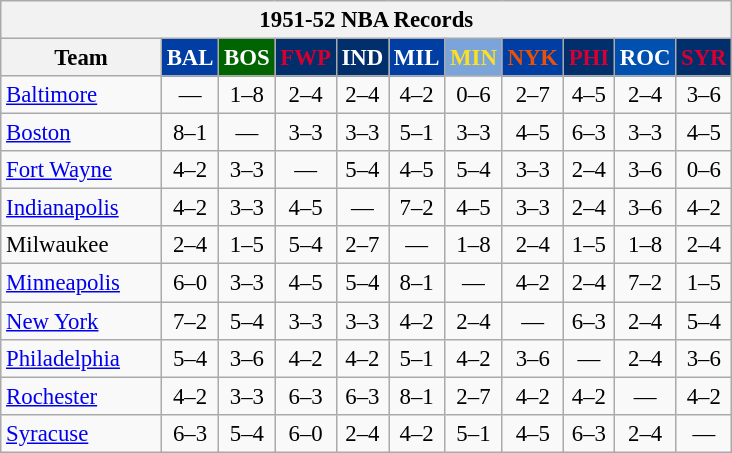<table class="wikitable" style="font-size:95%; text-align:center;">
<tr>
<th colspan=11>1951-52 NBA Records</th>
</tr>
<tr>
<th width=100>Team</th>
<th style="background:#003EA4;color:#FFFFFF;width=35">BAL</th>
<th style="background:#006400;color:#FFFFFF;width=35">BOS</th>
<th style="background:#012F6B;color:#D40032;width=35">FWP</th>
<th style="background:#012F6B;color:#FFFFFF;width=35">IND</th>
<th style="background:#003EA4;color:#FFFFFF;width=35">MIL</th>
<th style="background:#7BA4DB;color:#FBE122;width=35">MIN</th>
<th style="background:#003EA4;color:#E85109;width=35">NYK</th>
<th style="background:#012F6B;color:#D50033;width=35">PHI</th>
<th style="background:#0050B0;color:#FFFFFF;width=35">ROC</th>
<th style="background:#012F6B;color:#D50033;width=35">SYR</th>
</tr>
<tr>
<td style="text-align:left;"><a href='#'>Baltimore</a></td>
<td>—</td>
<td>1–8</td>
<td>2–4</td>
<td>2–4</td>
<td>4–2</td>
<td>0–6</td>
<td>2–7</td>
<td>4–5</td>
<td>2–4</td>
<td>3–6</td>
</tr>
<tr>
<td style="text-align:left;"><a href='#'>Boston</a></td>
<td>8–1</td>
<td>—</td>
<td>3–3</td>
<td>3–3</td>
<td>5–1</td>
<td>3–3</td>
<td>4–5</td>
<td>6–3</td>
<td>3–3</td>
<td>4–5</td>
</tr>
<tr>
<td style="text-align:left;"><a href='#'>Fort Wayne</a></td>
<td>4–2</td>
<td>3–3</td>
<td>—</td>
<td>5–4</td>
<td>4–5</td>
<td>5–4</td>
<td>3–3</td>
<td>2–4</td>
<td>3–6</td>
<td>0–6</td>
</tr>
<tr>
<td style="text-align:left;"><a href='#'>Indianapolis</a></td>
<td>4–2</td>
<td>3–3</td>
<td>4–5</td>
<td>—</td>
<td>7–2</td>
<td>4–5</td>
<td>3–3</td>
<td>2–4</td>
<td>3–6</td>
<td>4–2</td>
</tr>
<tr>
<td style="text-align:left;">Milwaukee</td>
<td>2–4</td>
<td>1–5</td>
<td>5–4</td>
<td>2–7</td>
<td>—</td>
<td>1–8</td>
<td>2–4</td>
<td>1–5</td>
<td>1–8</td>
<td>2–4</td>
</tr>
<tr>
<td style="text-align:left;"><a href='#'>Minneapolis</a></td>
<td>6–0</td>
<td>3–3</td>
<td>4–5</td>
<td>5–4</td>
<td>8–1</td>
<td>—</td>
<td>4–2</td>
<td>2–4</td>
<td>7–2</td>
<td>1–5</td>
</tr>
<tr>
<td style="text-align:left;"><a href='#'>New York</a></td>
<td>7–2</td>
<td>5–4</td>
<td>3–3</td>
<td>3–3</td>
<td>4–2</td>
<td>2–4</td>
<td>—</td>
<td>6–3</td>
<td>2–4</td>
<td>5–4</td>
</tr>
<tr>
<td style="text-align:left;"><a href='#'>Philadelphia</a></td>
<td>5–4</td>
<td>3–6</td>
<td>4–2</td>
<td>4–2</td>
<td>5–1</td>
<td>4–2</td>
<td>3–6</td>
<td>—</td>
<td>2–4</td>
<td>3–6</td>
</tr>
<tr>
<td style="text-align:left;"><a href='#'>Rochester</a></td>
<td>4–2</td>
<td>3–3</td>
<td>6–3</td>
<td>6–3</td>
<td>8–1</td>
<td>2–7</td>
<td>4–2</td>
<td>4–2</td>
<td>—</td>
<td>4–2</td>
</tr>
<tr>
<td style="text-align:left;"><a href='#'>Syracuse</a></td>
<td>6–3</td>
<td>5–4</td>
<td>6–0</td>
<td>2–4</td>
<td>4–2</td>
<td>5–1</td>
<td>4–5</td>
<td>6–3</td>
<td>2–4</td>
<td>—</td>
</tr>
</table>
